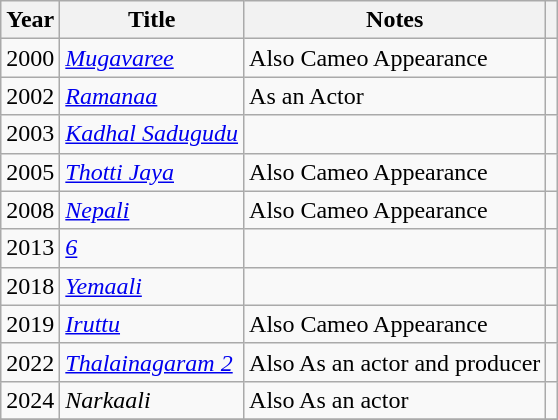<table class="wikitable sortable">
<tr>
<th scope="col">Year</th>
<th scope="col">Title</th>
<th scope="col" class="unsortable">Notes</th>
<th scope="col" class="unsortable"></th>
</tr>
<tr>
<td>2000</td>
<td><em><a href='#'>Mugavaree</a></em></td>
<td>Also Cameo Appearance</td>
<td></td>
</tr>
<tr>
<td>2002</td>
<td><em><a href='#'>Ramanaa</a></em></td>
<td>As an Actor</td>
<td></td>
</tr>
<tr>
<td>2003</td>
<td><em><a href='#'>Kadhal Sadugudu</a></em></td>
<td></td>
<td></td>
</tr>
<tr>
<td>2005</td>
<td><em><a href='#'>Thotti Jaya</a></em></td>
<td>Also Cameo Appearance</td>
<td></td>
</tr>
<tr>
<td>2008</td>
<td><em><a href='#'>Nepali</a></em></td>
<td>Also Cameo Appearance</td>
<td></td>
</tr>
<tr>
<td>2013</td>
<td><em><a href='#'>6</a></em></td>
<td></td>
<td></td>
</tr>
<tr>
<td>2018</td>
<td><em><a href='#'>Yemaali</a></em></td>
<td></td>
<td></td>
</tr>
<tr>
<td>2019</td>
<td><em><a href='#'>Iruttu</a></em></td>
<td>Also Cameo Appearance</td>
<td></td>
</tr>
<tr>
<td>2022</td>
<td><em><a href='#'>Thalainagaram 2</a></em></td>
<td>Also As an actor and producer</td>
<td></td>
</tr>
<tr>
<td>2024</td>
<td><em>Narkaali</em></td>
<td>Also As an actor</td>
<td></td>
</tr>
<tr>
</tr>
</table>
